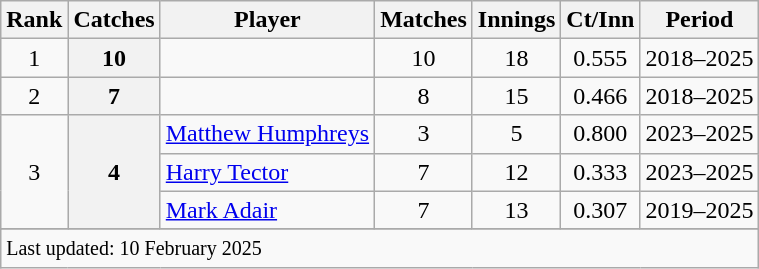<table class="wikitable plainrowheaders sortable">
<tr>
<th scope=col>Rank</th>
<th scope=col>Catches</th>
<th scope=col>Player</th>
<th scope=col>Matches</th>
<th scope=col>Innings</th>
<th scope=col>Ct/Inn</th>
<th scope=col>Period</th>
</tr>
<tr>
<td align=center>1</td>
<th scope=row style=text-align:center;>10</th>
<td></td>
<td align=center>10</td>
<td align=center>18</td>
<td align=center>0.555</td>
<td>2018–2025</td>
</tr>
<tr>
<td align=center>2</td>
<th scope=row style=text-align:center;>7</th>
<td></td>
<td align=center>8</td>
<td align=center>15</td>
<td align=center>0.466</td>
<td>2018–2025</td>
</tr>
<tr>
<td rowspan="3" align="center">3</td>
<th rowspan="3" scope="row" style="text-align:center;">4</th>
<td><a href='#'>Matthew Humphreys</a></td>
<td align=center>3</td>
<td align=center>5</td>
<td align=center>0.800</td>
<td>2023–2025</td>
</tr>
<tr>
<td><a href='#'>Harry Tector</a></td>
<td align=center>7</td>
<td align=center>12</td>
<td align=center>0.333</td>
<td>2023–2025</td>
</tr>
<tr>
<td><a href='#'>Mark Adair</a></td>
<td align=center>7</td>
<td align=center>13</td>
<td align=center>0.307</td>
<td>2019–2025</td>
</tr>
<tr>
</tr>
<tr class=sortbottom>
<td colspan=7><small>Last updated: 10 February 2025</small></td>
</tr>
</table>
